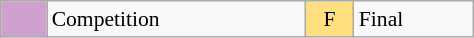<table class="wikitable" style="margin:0.5em auto; font-size:90%;position:relative;" width=25%;>
<tr>
<td bgcolor=D0A9F5align=center>  </td>
<td>Competition</td>
<td bgcolor=FFDF80 align=center>F</td>
<td>Final</td>
</tr>
</table>
